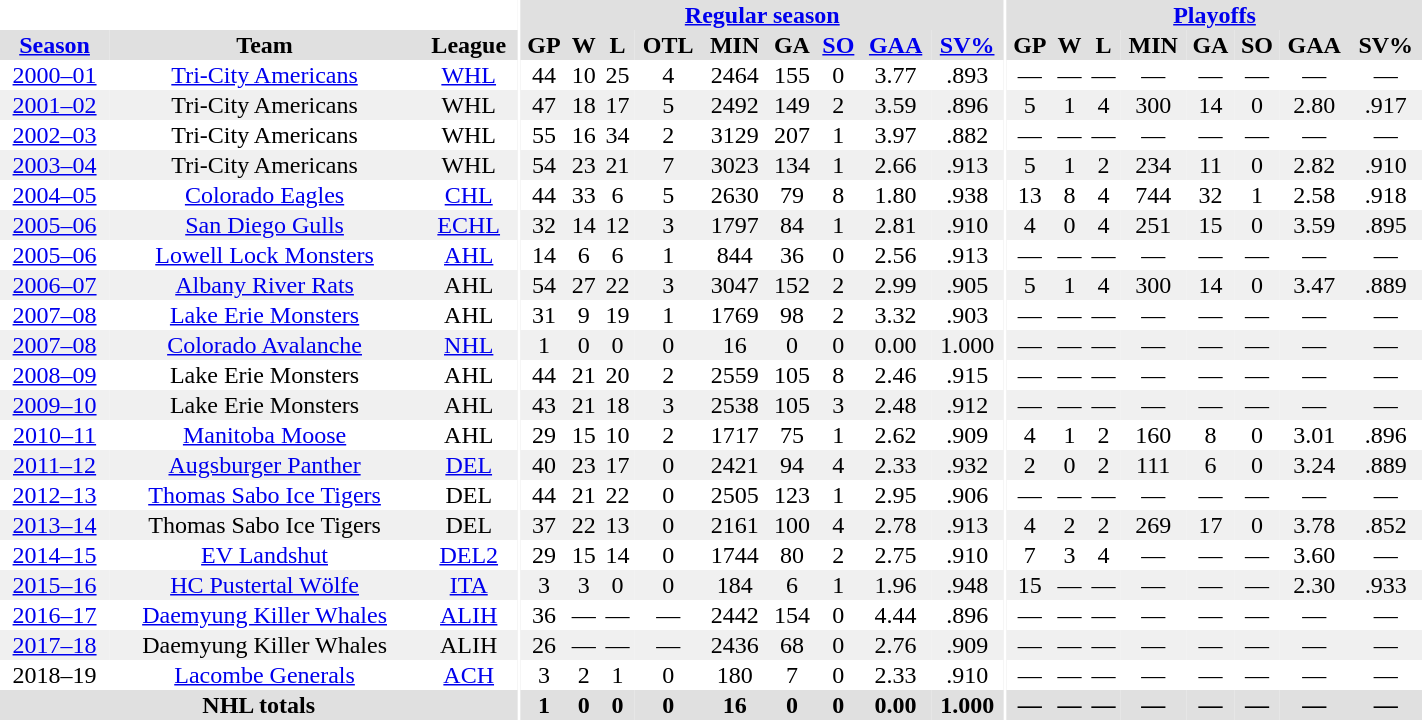<table border="0" cellpadding="1" cellspacing="0" style="width:75%; text-align:center;">
<tr bgcolor="#e0e0e0">
<th colspan="3" bgcolor="#ffffff"></th>
<th rowspan="99" bgcolor="#ffffff"></th>
<th colspan="9" bgcolor="#e0e0e0"><a href='#'>Regular season</a></th>
<th rowspan="99" bgcolor="#ffffff"></th>
<th colspan="8" bgcolor="#e0e0e0"><a href='#'>Playoffs</a></th>
</tr>
<tr bgcolor="#e0e0e0">
<th><a href='#'>Season</a></th>
<th>Team</th>
<th>League</th>
<th>GP</th>
<th>W</th>
<th>L</th>
<th>OTL</th>
<th>MIN</th>
<th>GA</th>
<th><a href='#'>SO</a></th>
<th><a href='#'>GAA</a></th>
<th><a href='#'>SV%</a></th>
<th>GP</th>
<th>W</th>
<th>L</th>
<th>MIN</th>
<th>GA</th>
<th>SO</th>
<th>GAA</th>
<th>SV%</th>
</tr>
<tr>
<td><a href='#'>2000–01</a></td>
<td><a href='#'>Tri-City Americans</a></td>
<td><a href='#'>WHL</a></td>
<td>44</td>
<td>10</td>
<td>25</td>
<td>4</td>
<td>2464</td>
<td>155</td>
<td>0</td>
<td>3.77</td>
<td>.893</td>
<td>—</td>
<td>—</td>
<td>—</td>
<td>—</td>
<td>—</td>
<td>—</td>
<td>—</td>
<td>—</td>
</tr>
<tr bgcolor="#f0f0f0">
<td><a href='#'>2001–02</a></td>
<td>Tri-City Americans</td>
<td>WHL</td>
<td>47</td>
<td>18</td>
<td>17</td>
<td>5</td>
<td>2492</td>
<td>149</td>
<td>2</td>
<td>3.59</td>
<td>.896</td>
<td>5</td>
<td>1</td>
<td>4</td>
<td>300</td>
<td>14</td>
<td>0</td>
<td>2.80</td>
<td>.917</td>
</tr>
<tr>
<td><a href='#'>2002–03</a></td>
<td>Tri-City Americans</td>
<td>WHL</td>
<td>55</td>
<td>16</td>
<td>34</td>
<td>2</td>
<td>3129</td>
<td>207</td>
<td>1</td>
<td>3.97</td>
<td>.882</td>
<td>—</td>
<td>—</td>
<td>—</td>
<td>—</td>
<td>—</td>
<td>—</td>
<td>—</td>
<td>—</td>
</tr>
<tr bgcolor="#f0f0f0">
<td><a href='#'>2003–04</a></td>
<td>Tri-City Americans</td>
<td>WHL</td>
<td>54</td>
<td>23</td>
<td>21</td>
<td>7</td>
<td>3023</td>
<td>134</td>
<td>1</td>
<td>2.66</td>
<td>.913</td>
<td>5</td>
<td>1</td>
<td>2</td>
<td>234</td>
<td>11</td>
<td>0</td>
<td>2.82</td>
<td>.910</td>
</tr>
<tr>
<td><a href='#'>2004–05</a></td>
<td><a href='#'>Colorado Eagles</a></td>
<td><a href='#'>CHL</a></td>
<td>44</td>
<td>33</td>
<td>6</td>
<td>5</td>
<td>2630</td>
<td>79</td>
<td>8</td>
<td>1.80</td>
<td>.938</td>
<td>13</td>
<td>8</td>
<td>4</td>
<td>744</td>
<td>32</td>
<td>1</td>
<td>2.58</td>
<td>.918</td>
</tr>
<tr bgcolor="#f0f0f0">
<td><a href='#'>2005–06</a></td>
<td><a href='#'>San Diego Gulls</a></td>
<td><a href='#'>ECHL</a></td>
<td>32</td>
<td>14</td>
<td>12</td>
<td>3</td>
<td>1797</td>
<td>84</td>
<td>1</td>
<td>2.81</td>
<td>.910</td>
<td>4</td>
<td>0</td>
<td>4</td>
<td>251</td>
<td>15</td>
<td>0</td>
<td>3.59</td>
<td>.895</td>
</tr>
<tr>
<td><a href='#'>2005–06</a></td>
<td><a href='#'>Lowell Lock Monsters</a></td>
<td><a href='#'>AHL</a></td>
<td>14</td>
<td>6</td>
<td>6</td>
<td>1</td>
<td>844</td>
<td>36</td>
<td>0</td>
<td>2.56</td>
<td>.913</td>
<td>—</td>
<td>—</td>
<td>—</td>
<td>—</td>
<td>—</td>
<td>—</td>
<td>—</td>
<td>—</td>
</tr>
<tr bgcolor="#f0f0f0">
<td><a href='#'>2006–07</a></td>
<td><a href='#'>Albany River Rats</a></td>
<td>AHL</td>
<td>54</td>
<td>27</td>
<td>22</td>
<td>3</td>
<td>3047</td>
<td>152</td>
<td>2</td>
<td>2.99</td>
<td>.905</td>
<td>5</td>
<td>1</td>
<td>4</td>
<td>300</td>
<td>14</td>
<td>0</td>
<td>3.47</td>
<td>.889</td>
</tr>
<tr>
<td><a href='#'>2007–08</a></td>
<td><a href='#'>Lake Erie Monsters</a></td>
<td>AHL</td>
<td>31</td>
<td>9</td>
<td>19</td>
<td>1</td>
<td>1769</td>
<td>98</td>
<td>2</td>
<td>3.32</td>
<td>.903</td>
<td>—</td>
<td>—</td>
<td>—</td>
<td>—</td>
<td>—</td>
<td>—</td>
<td>—</td>
<td>—</td>
</tr>
<tr bgcolor="#f0f0f0">
<td><a href='#'>2007–08</a></td>
<td><a href='#'>Colorado Avalanche</a></td>
<td><a href='#'>NHL</a></td>
<td>1</td>
<td>0</td>
<td>0</td>
<td>0</td>
<td>16</td>
<td>0</td>
<td>0</td>
<td>0.00</td>
<td>1.000</td>
<td>—</td>
<td>—</td>
<td>—</td>
<td>—</td>
<td>—</td>
<td>—</td>
<td>—</td>
<td>—</td>
</tr>
<tr>
<td><a href='#'>2008–09</a></td>
<td>Lake Erie Monsters</td>
<td>AHL</td>
<td>44</td>
<td>21</td>
<td>20</td>
<td>2</td>
<td>2559</td>
<td>105</td>
<td>8</td>
<td>2.46</td>
<td>.915</td>
<td>—</td>
<td>—</td>
<td>—</td>
<td>—</td>
<td>—</td>
<td>—</td>
<td>—</td>
<td>—</td>
</tr>
<tr bgcolor="#f0f0f0">
<td><a href='#'>2009–10</a></td>
<td>Lake Erie Monsters</td>
<td>AHL</td>
<td>43</td>
<td>21</td>
<td>18</td>
<td>3</td>
<td>2538</td>
<td>105</td>
<td>3</td>
<td>2.48</td>
<td>.912</td>
<td>—</td>
<td>—</td>
<td>—</td>
<td>—</td>
<td>—</td>
<td>—</td>
<td>—</td>
<td>—</td>
</tr>
<tr>
<td><a href='#'>2010–11</a></td>
<td><a href='#'>Manitoba Moose</a></td>
<td>AHL</td>
<td>29</td>
<td>15</td>
<td>10</td>
<td>2</td>
<td>1717</td>
<td>75</td>
<td>1</td>
<td>2.62</td>
<td>.909</td>
<td>4</td>
<td>1</td>
<td>2</td>
<td>160</td>
<td>8</td>
<td>0</td>
<td>3.01</td>
<td>.896</td>
</tr>
<tr bgcolor="#f0f0f0">
<td><a href='#'>2011–12</a></td>
<td><a href='#'>Augsburger Panther</a></td>
<td><a href='#'>DEL</a></td>
<td>40</td>
<td>23</td>
<td>17</td>
<td>0</td>
<td>2421</td>
<td>94</td>
<td>4</td>
<td>2.33</td>
<td>.932</td>
<td>2</td>
<td>0</td>
<td>2</td>
<td>111</td>
<td>6</td>
<td>0</td>
<td>3.24</td>
<td>.889</td>
</tr>
<tr>
<td><a href='#'>2012–13</a></td>
<td><a href='#'>Thomas Sabo Ice Tigers</a></td>
<td>DEL</td>
<td>44</td>
<td>21</td>
<td>22</td>
<td>0</td>
<td>2505</td>
<td>123</td>
<td>1</td>
<td>2.95</td>
<td>.906</td>
<td>—</td>
<td>—</td>
<td>—</td>
<td>—</td>
<td>—</td>
<td>—</td>
<td>—</td>
<td>—</td>
</tr>
<tr bgcolor="#f0f0f0">
<td><a href='#'>2013–14</a></td>
<td>Thomas Sabo Ice Tigers</td>
<td>DEL</td>
<td>37</td>
<td>22</td>
<td>13</td>
<td>0</td>
<td>2161</td>
<td>100</td>
<td>4</td>
<td>2.78</td>
<td>.913</td>
<td>4</td>
<td>2</td>
<td>2</td>
<td>269</td>
<td>17</td>
<td>0</td>
<td>3.78</td>
<td>.852</td>
</tr>
<tr>
<td><a href='#'>2014–15</a></td>
<td><a href='#'>EV Landshut</a></td>
<td><a href='#'>DEL2</a></td>
<td>29</td>
<td>15</td>
<td>14</td>
<td>0</td>
<td>1744</td>
<td>80</td>
<td>2</td>
<td>2.75</td>
<td>.910</td>
<td>7</td>
<td>3</td>
<td>4</td>
<td>—</td>
<td>—</td>
<td>—</td>
<td>3.60</td>
<td>—</td>
</tr>
<tr bgcolor="#f0f0f0">
<td><a href='#'>2015–16</a></td>
<td><a href='#'>HC Pustertal Wölfe</a></td>
<td><a href='#'>ITA</a></td>
<td>3</td>
<td>3</td>
<td>0</td>
<td>0</td>
<td>184</td>
<td>6</td>
<td>1</td>
<td>1.96</td>
<td>.948</td>
<td>15</td>
<td>—</td>
<td>—</td>
<td>—</td>
<td>—</td>
<td>—</td>
<td>2.30</td>
<td>.933</td>
</tr>
<tr>
<td><a href='#'>2016–17</a></td>
<td><a href='#'>Daemyung Killer Whales</a></td>
<td><a href='#'>ALIH</a></td>
<td>36</td>
<td>—</td>
<td>—</td>
<td>—</td>
<td>2442</td>
<td>154</td>
<td>0</td>
<td>4.44</td>
<td>.896</td>
<td>—</td>
<td>—</td>
<td>—</td>
<td>—</td>
<td>—</td>
<td>—</td>
<td>—</td>
<td>—</td>
</tr>
<tr bgcolor="#f0f0f0">
<td><a href='#'>2017–18</a></td>
<td>Daemyung Killer Whales</td>
<td>ALIH</td>
<td>26</td>
<td>—</td>
<td>—</td>
<td>—</td>
<td>2436</td>
<td>68</td>
<td>0</td>
<td>2.76</td>
<td>.909</td>
<td>—</td>
<td>—</td>
<td>—</td>
<td>—</td>
<td>—</td>
<td>—</td>
<td>—</td>
<td>—</td>
</tr>
<tr>
<td>2018–19</td>
<td><a href='#'>Lacombe Generals</a></td>
<td><a href='#'>ACH</a></td>
<td>3</td>
<td>2</td>
<td>1</td>
<td>0</td>
<td>180</td>
<td>7</td>
<td>0</td>
<td>2.33</td>
<td>.910</td>
<td>—</td>
<td>—</td>
<td>—</td>
<td>—</td>
<td>—</td>
<td>—</td>
<td>—</td>
<td>—</td>
</tr>
<tr bgcolor="#e0e0e0">
<th colspan=3>NHL totals</th>
<th>1</th>
<th>0</th>
<th>0</th>
<th>0</th>
<th>16</th>
<th>0</th>
<th>0</th>
<th>0.00</th>
<th>1.000</th>
<th>—</th>
<th>—</th>
<th>—</th>
<th>—</th>
<th>—</th>
<th>—</th>
<th>—</th>
<th>—</th>
</tr>
</table>
